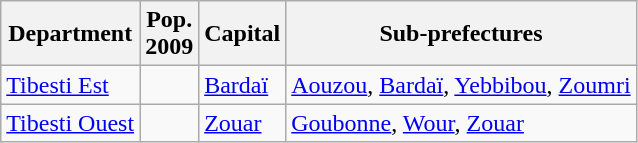<table class="wikitable">
<tr>
<th>Department</th>
<th>Pop.<br>2009</th>
<th>Capital</th>
<th>Sub-prefectures</th>
</tr>
<tr>
<td><a href='#'>Tibesti Est</a></td>
<td align="right"></td>
<td><a href='#'>Bardaï</a></td>
<td><a href='#'>Aouzou</a>, <a href='#'>Bardaï</a>, <a href='#'>Yebbibou</a>, <a href='#'>Zoumri</a></td>
</tr>
<tr>
<td><a href='#'>Tibesti Ouest</a></td>
<td align="right"></td>
<td><a href='#'>Zouar</a></td>
<td><a href='#'>Goubonne</a>, <a href='#'>Wour</a>, <a href='#'>Zouar</a></td>
</tr>
</table>
